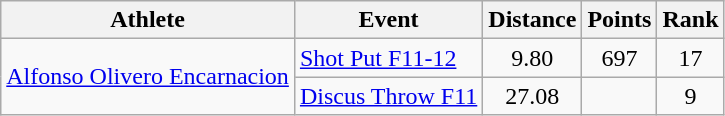<table class="wikitable">
<tr>
<th>Athlete</th>
<th>Event</th>
<th>Distance</th>
<th>Points</th>
<th>Rank</th>
</tr>
<tr align=center>
<td align=left rowspan=2><a href='#'>Alfonso Olivero Encarnacion</a></td>
<td align=left><a href='#'>Shot Put F11-12</a></td>
<td>9.80</td>
<td>697</td>
<td>17</td>
</tr>
<tr align=center>
<td align=left><a href='#'>Discus Throw F11</a></td>
<td>27.08</td>
<td></td>
<td>9</td>
</tr>
</table>
